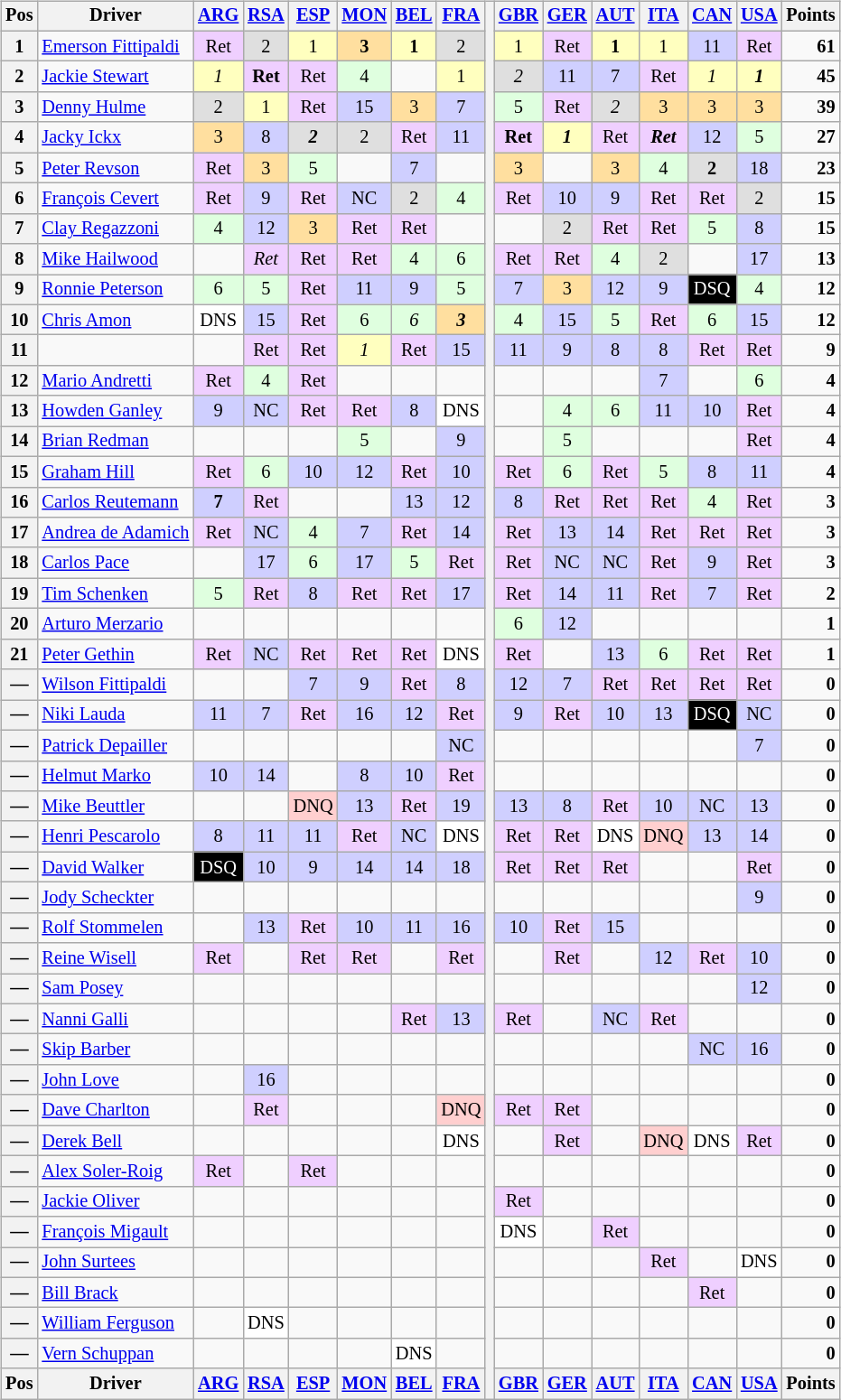<table>
<tr valign="top">
<td><br><table class="wikitable" style="font-size: 85%; text-align:center;">
<tr valign="top">
<th valign="middle">Pos</th>
<th valign="middle">Driver</th>
<th><a href='#'>ARG</a><br></th>
<th><a href='#'>RSA</a><br></th>
<th><a href='#'>ESP</a><br></th>
<th><a href='#'>MON</a><br></th>
<th><a href='#'>BEL</a><br></th>
<th><a href='#'>FRA</a><br></th>
<th rowspan="46"></th>
<th><a href='#'>GBR</a><br></th>
<th><a href='#'>GER</a><br></th>
<th><a href='#'>AUT</a><br></th>
<th><a href='#'>ITA</a><br></th>
<th><a href='#'>CAN</a><br></th>
<th><a href='#'>USA</a><br></th>
<th valign="middle">Points</th>
</tr>
<tr>
<th>1</th>
<td align="left"> <a href='#'>Emerson Fittipaldi</a></td>
<td style="background:#efcfff;">Ret</td>
<td style="background:#dfdfdf;">2</td>
<td style="background:#ffffbf;">1</td>
<td style="background:#ffdf9f;"><strong>3</strong></td>
<td style="background:#ffffbf;"><strong>1</strong></td>
<td style="background:#dfdfdf;">2</td>
<td style="background:#ffffbf;">1</td>
<td style="background:#efcfff;">Ret</td>
<td style="background:#ffffbf;"><strong>1</strong></td>
<td style="background:#ffffbf;">1</td>
<td style="background:#cfcfff;">11</td>
<td style="background:#efcfff;">Ret</td>
<td align="right"><strong>61</strong></td>
</tr>
<tr>
<th>2</th>
<td align="left"> <a href='#'>Jackie Stewart</a></td>
<td style="background:#ffffbf;"><em>1</em></td>
<td style="background:#efcfff;"><strong>Ret</strong></td>
<td style="background:#efcfff;">Ret</td>
<td style="background:#dfffdf;">4</td>
<td></td>
<td style="background:#ffffbf;">1</td>
<td style="background:#dfdfdf;"><em>2</em></td>
<td style="background:#cfcfff;">11</td>
<td style="background:#cfcfff;">7</td>
<td style="background:#efcfff;">Ret</td>
<td style="background:#ffffbf;"><em>1</em></td>
<td style="background:#ffffbf;"><strong><em>1</em></strong></td>
<td align="right"><strong>45</strong></td>
</tr>
<tr>
<th>3</th>
<td align="left"> <a href='#'>Denny Hulme</a></td>
<td style="background:#dfdfdf;">2</td>
<td style="background:#ffffbf;">1</td>
<td style="background:#efcfff;">Ret</td>
<td style="background:#cfcfff;">15</td>
<td style="background:#ffdf9f;">3</td>
<td style="background:#cfcfff;">7</td>
<td style="background:#dfffdf;">5</td>
<td style="background:#efcfff;">Ret</td>
<td style="background:#dfdfdf;"><em>2</em></td>
<td style="background:#ffdf9f;">3</td>
<td style="background:#ffdf9f;">3</td>
<td style="background:#ffdf9f;">3</td>
<td align="right"><strong>39</strong></td>
</tr>
<tr>
<th>4</th>
<td align="left"> <a href='#'>Jacky Ickx</a></td>
<td style="background:#ffdf9f;">3</td>
<td style="background:#cfcfff;">8</td>
<td style="background:#dfdfdf;"><strong><em>2</em></strong></td>
<td style="background:#dfdfdf;">2</td>
<td style="background:#efcfff;">Ret</td>
<td style="background:#cfcfff;">11</td>
<td style="background:#efcfff;"><strong>Ret</strong></td>
<td style="background:#ffffbf;"><strong><em>1</em></strong></td>
<td style="background:#efcfff;">Ret</td>
<td style="background:#efcfff;"><strong><em>Ret</em></strong></td>
<td style="background:#cfcfff;">12</td>
<td style="background:#dfffdf;">5</td>
<td align="right"><strong>27</strong></td>
</tr>
<tr>
<th>5</th>
<td align="left"> <a href='#'>Peter Revson</a></td>
<td style="background:#efcfff;">Ret</td>
<td style="background:#ffdf9f;">3</td>
<td style="background:#dfffdf;">5</td>
<td></td>
<td style="background:#cfcfff;">7</td>
<td></td>
<td style="background:#ffdf9f;">3</td>
<td></td>
<td style="background:#ffdf9f;">3</td>
<td style="background:#dfffdf;">4</td>
<td style="background:#dfdfdf;"><strong>2</strong></td>
<td style="background:#cfcfff;">18</td>
<td align="right"><strong>23</strong></td>
</tr>
<tr>
<th>6</th>
<td align="left"> <a href='#'>François Cevert</a></td>
<td style="background:#efcfff;">Ret</td>
<td style="background:#cfcfff;">9</td>
<td style="background:#efcfff;">Ret</td>
<td style="background:#cfcfff;">NC</td>
<td style="background:#dfdfdf;">2</td>
<td style="background:#dfffdf;">4</td>
<td style="background:#efcfff;">Ret</td>
<td style="background:#cfcfff;">10</td>
<td style="background:#cfcfff;">9</td>
<td style="background:#efcfff;">Ret</td>
<td style="background:#efcfff;">Ret</td>
<td style="background:#dfdfdf;">2</td>
<td align="right"><strong>15</strong></td>
</tr>
<tr>
<th>7</th>
<td align="left"> <a href='#'>Clay Regazzoni</a></td>
<td style="background:#dfffdf;">4</td>
<td style="background:#cfcfff;">12</td>
<td style="background:#ffdf9f;">3</td>
<td style="background:#efcfff;">Ret</td>
<td style="background:#efcfff;">Ret</td>
<td></td>
<td></td>
<td style="background:#dfdfdf;">2</td>
<td style="background:#efcfff;">Ret</td>
<td style="background:#efcfff;">Ret</td>
<td style="background:#dfffdf;">5</td>
<td style="background:#cfcfff;">8</td>
<td align="right"><strong>15</strong></td>
</tr>
<tr>
<th>8</th>
<td align="left"> <a href='#'>Mike Hailwood</a></td>
<td></td>
<td style="background:#efcfff;"><em>Ret</em></td>
<td style="background:#efcfff;">Ret</td>
<td style="background:#efcfff;">Ret</td>
<td style="background:#dfffdf;">4</td>
<td style="background:#dfffdf;">6</td>
<td style="background:#efcfff;">Ret</td>
<td style="background:#efcfff;">Ret</td>
<td style="background:#dfffdf;">4</td>
<td style="background:#dfdfdf;">2</td>
<td></td>
<td style="background:#cfcfff;">17</td>
<td align="right"><strong>13</strong></td>
</tr>
<tr>
<th>9</th>
<td align="left"> <a href='#'>Ronnie Peterson</a></td>
<td style="background:#dfffdf;">6</td>
<td style="background:#dfffdf;">5</td>
<td style="background:#efcfff;">Ret</td>
<td style="background:#cfcfff;">11</td>
<td style="background:#cfcfff;">9</td>
<td style="background:#dfffdf;">5</td>
<td style="background:#cfcfff;">7</td>
<td style="background:#ffdf9f;">3</td>
<td style="background:#cfcfff;">12</td>
<td style="background:#cfcfff;">9</td>
<td style="background:#000000; color:white">DSQ</td>
<td style="background:#dfffdf;">4</td>
<td align="right"><strong>12</strong></td>
</tr>
<tr>
<th>10</th>
<td align="left"> <a href='#'>Chris Amon</a></td>
<td style="background:#ffffff;">DNS</td>
<td style="background:#cfcfff;">15</td>
<td style="background:#efcfff;">Ret</td>
<td style="background:#dfffdf;">6</td>
<td style="background:#dfffdf;"><em>6</em></td>
<td style="background:#ffdf9f;"><strong><em>3</em></strong></td>
<td style="background:#dfffdf;">4</td>
<td style="background:#cfcfff;">15</td>
<td style="background:#dfffdf;">5</td>
<td style="background:#efcfff;">Ret</td>
<td style="background:#dfffdf;">6</td>
<td style="background:#cfcfff;">15</td>
<td align="right"><strong>12</strong></td>
</tr>
<tr>
<th>11</th>
<td align="left"></td>
<td></td>
<td style="background:#efcfff;">Ret</td>
<td style="background:#efcfff;">Ret</td>
<td style="background:#ffffbf;"><em>1</em></td>
<td style="background:#efcfff;">Ret</td>
<td style="background:#cfcfff;">15</td>
<td style="background:#cfcfff;">11</td>
<td style="background:#cfcfff;">9</td>
<td style="background:#cfcfff;">8</td>
<td style="background:#cfcfff;">8</td>
<td style="background:#efcfff;">Ret</td>
<td style="background:#efcfff;">Ret</td>
<td align="right"><strong>9</strong></td>
</tr>
<tr>
<th>12</th>
<td align="left"> <a href='#'>Mario Andretti</a></td>
<td style="background:#efcfff;">Ret</td>
<td style="background:#dfffdf;">4</td>
<td style="background:#efcfff;">Ret</td>
<td></td>
<td></td>
<td></td>
<td></td>
<td></td>
<td></td>
<td style="background:#cfcfff;">7</td>
<td></td>
<td style="background:#dfffdf;">6</td>
<td align="right"><strong>4</strong></td>
</tr>
<tr>
<th>13</th>
<td align="left"> <a href='#'>Howden Ganley</a></td>
<td style="background:#cfcfff;">9</td>
<td style="background:#cfcfff;">NC</td>
<td style="background:#efcfff;">Ret</td>
<td style="background:#efcfff;">Ret</td>
<td style="background:#cfcfff;">8</td>
<td style="background:#ffffff;">DNS</td>
<td></td>
<td style="background:#dfffdf;">4</td>
<td style="background:#dfffdf;">6</td>
<td style="background:#cfcfff;">11</td>
<td style="background:#cfcfff;">10</td>
<td style="background:#efcfff;">Ret</td>
<td align="right"><strong>4</strong></td>
</tr>
<tr>
<th>14</th>
<td align="left"> <a href='#'>Brian Redman</a></td>
<td></td>
<td></td>
<td></td>
<td style="background:#dfffdf;">5</td>
<td></td>
<td style="background:#cfcfff;">9</td>
<td></td>
<td style="background:#dfffdf;">5</td>
<td></td>
<td></td>
<td></td>
<td style="background:#efcfff;">Ret</td>
<td align="right"><strong>4</strong></td>
</tr>
<tr>
<th>15</th>
<td align="left"> <a href='#'>Graham Hill</a></td>
<td style="background:#efcfff;">Ret</td>
<td style="background:#dfffdf;">6</td>
<td style="background:#cfcfff;">10</td>
<td style="background:#cfcfff;">12</td>
<td style="background:#efcfff;">Ret</td>
<td style="background:#cfcfff;">10</td>
<td style="background:#efcfff;">Ret</td>
<td style="background:#dfffdf;">6</td>
<td style="background:#efcfff;">Ret</td>
<td style="background:#dfffdf;">5</td>
<td style="background:#cfcfff;">8</td>
<td style="background:#cfcfff;">11</td>
<td align="right"><strong>4</strong></td>
</tr>
<tr>
<th>16</th>
<td align="left"> <a href='#'>Carlos Reutemann</a></td>
<td style="background:#cfcfff;"><strong>7</strong></td>
<td style="background:#efcfff;">Ret</td>
<td></td>
<td></td>
<td style="background:#cfcfff;">13</td>
<td style="background:#cfcfff;">12</td>
<td style="background:#cfcfff;">8</td>
<td style="background:#efcfff;">Ret</td>
<td style="background:#efcfff;">Ret</td>
<td style="background:#efcfff;">Ret</td>
<td style="background:#dfffdf;">4</td>
<td style="background:#efcfff;">Ret</td>
<td align="right"><strong>3</strong></td>
</tr>
<tr>
<th>17</th>
<td align="left"> <a href='#'>Andrea de Adamich</a></td>
<td style="background:#efcfff;">Ret</td>
<td style="background:#cfcfff;">NC</td>
<td style="background:#dfffdf;">4</td>
<td style="background:#cfcfff;">7</td>
<td style="background:#efcfff;">Ret</td>
<td style="background:#cfcfff;">14</td>
<td style="background:#efcfff;">Ret</td>
<td style="background:#cfcfff;">13</td>
<td style="background:#cfcfff;">14</td>
<td style="background:#efcfff;">Ret</td>
<td style="background:#efcfff;">Ret</td>
<td style="background:#efcfff;">Ret</td>
<td align="right"><strong>3</strong></td>
</tr>
<tr>
<th>18</th>
<td align="left"> <a href='#'>Carlos Pace</a></td>
<td></td>
<td style="background:#cfcfff;">17</td>
<td style="background:#dfffdf;">6</td>
<td style="background:#cfcfff;">17</td>
<td style="background:#dfffdf;">5</td>
<td style="background:#efcfff;">Ret</td>
<td style="background:#efcfff;">Ret</td>
<td style="background:#cfcfff;">NC</td>
<td style="background:#cfcfff;">NC</td>
<td style="background:#efcfff;">Ret</td>
<td style="background:#cfcfff;">9</td>
<td style="background:#efcfff;">Ret</td>
<td align="right"><strong>3</strong></td>
</tr>
<tr>
<th>19</th>
<td align="left"> <a href='#'>Tim Schenken</a></td>
<td style="background:#dfffdf;">5</td>
<td style="background:#efcfff;">Ret</td>
<td style="background:#cfcfff;">8</td>
<td style="background:#efcfff;">Ret</td>
<td style="background:#efcfff;">Ret</td>
<td style="background:#cfcfff;">17</td>
<td style="background:#efcfff;">Ret</td>
<td style="background:#cfcfff;">14</td>
<td style="background:#cfcfff;">11</td>
<td style="background:#efcfff;">Ret</td>
<td style="background:#cfcfff;">7</td>
<td style="background:#efcfff;">Ret</td>
<td align="right"><strong>2</strong></td>
</tr>
<tr>
<th>20</th>
<td align="left"> <a href='#'>Arturo Merzario</a></td>
<td></td>
<td></td>
<td></td>
<td></td>
<td></td>
<td></td>
<td style="background:#dfffdf;">6</td>
<td style="background:#cfcfff;">12</td>
<td></td>
<td></td>
<td></td>
<td></td>
<td align="right"><strong>1</strong></td>
</tr>
<tr>
<th>21</th>
<td align="left"> <a href='#'>Peter Gethin</a></td>
<td style="background:#efcfff;">Ret</td>
<td style="background:#cfcfff;">NC</td>
<td style="background:#efcfff;">Ret</td>
<td style="background:#efcfff;">Ret</td>
<td style="background:#efcfff;">Ret</td>
<td style="background:#ffffff;">DNS</td>
<td style="background:#efcfff;">Ret</td>
<td></td>
<td style="background:#cfcfff;">13</td>
<td style="background:#dfffdf;">6</td>
<td style="background:#efcfff;">Ret</td>
<td style="background:#efcfff;">Ret</td>
<td align="right"><strong>1</strong></td>
</tr>
<tr>
<th>—</th>
<td align="left"> <a href='#'>Wilson Fittipaldi</a></td>
<td></td>
<td></td>
<td style="background:#cfcfff;">7</td>
<td style="background:#cfcfff;">9</td>
<td style="background:#efcfff;">Ret</td>
<td style="background:#cfcfff;">8</td>
<td style="background:#cfcfff;">12</td>
<td style="background:#cfcfff;">7</td>
<td style="background:#efcfff;">Ret</td>
<td style="background:#efcfff;">Ret</td>
<td style="background:#efcfff;">Ret</td>
<td style="background:#efcfff;">Ret</td>
<td align="right"><strong>0</strong></td>
</tr>
<tr>
<th>—</th>
<td align="left"> <a href='#'>Niki Lauda</a></td>
<td style="background:#cfcfff;">11</td>
<td style="background:#cfcfff;">7</td>
<td style="background:#efcfff;">Ret</td>
<td style="background:#cfcfff;">16</td>
<td style="background:#cfcfff;">12</td>
<td style="background:#efcfff;">Ret</td>
<td style="background:#cfcfff;">9</td>
<td style="background:#efcfff;">Ret</td>
<td style="background:#cfcfff;">10</td>
<td style="background:#cfcfff;">13</td>
<td style="background:#000000; color:white">DSQ</td>
<td style="background:#cfcfff;">NC</td>
<td align="right"><strong>0</strong></td>
</tr>
<tr>
<th>—</th>
<td align="left"> <a href='#'>Patrick Depailler</a></td>
<td></td>
<td></td>
<td></td>
<td></td>
<td></td>
<td style="background:#cfcfff;">NC</td>
<td></td>
<td></td>
<td></td>
<td></td>
<td></td>
<td style="background:#cfcfff;">7</td>
<td align="right"><strong>0</strong></td>
</tr>
<tr>
<th>—</th>
<td align="left"> <a href='#'>Helmut Marko</a></td>
<td style="background:#cfcfff;">10</td>
<td style="background:#cfcfff;">14</td>
<td></td>
<td style="background:#cfcfff;">8</td>
<td style="background:#cfcfff;">10</td>
<td style="background:#efcfff;">Ret</td>
<td></td>
<td></td>
<td></td>
<td></td>
<td></td>
<td></td>
<td align="right"><strong>0</strong></td>
</tr>
<tr>
<th>—</th>
<td align="left"> <a href='#'>Mike Beuttler</a></td>
<td></td>
<td></td>
<td style="background:#ffcfcf;">DNQ</td>
<td style="background:#cfcfff;">13</td>
<td style="background:#efcfff;">Ret</td>
<td style="background:#cfcfff;">19</td>
<td style="background:#cfcfff;">13</td>
<td style="background:#cfcfff;">8</td>
<td style="background:#efcfff;">Ret</td>
<td style="background:#cfcfff;">10</td>
<td style="background:#cfcfff;">NC</td>
<td style="background:#cfcfff;">13</td>
<td align="right"><strong>0</strong></td>
</tr>
<tr>
<th>—</th>
<td align="left"> <a href='#'>Henri Pescarolo</a></td>
<td style="background:#cfcfff;">8</td>
<td style="background:#cfcfff;">11</td>
<td style="background:#cfcfff;">11</td>
<td style="background:#efcfff;">Ret</td>
<td style="background:#cfcfff;">NC</td>
<td style="background:#ffffff;">DNS</td>
<td style="background:#efcfff;">Ret</td>
<td style="background:#efcfff;">Ret</td>
<td style="background:#ffffff;">DNS</td>
<td style="background:#ffcfcf;">DNQ</td>
<td style="background:#cfcfff;">13</td>
<td style="background:#cfcfff;">14</td>
<td align="right"><strong>0</strong></td>
</tr>
<tr>
<th>—</th>
<td align="left"> <a href='#'>David Walker</a></td>
<td style="background:#000000; color:white">DSQ</td>
<td style="background:#cfcfff;">10</td>
<td style="background:#cfcfff;">9</td>
<td style="background:#cfcfff;">14</td>
<td style="background:#cfcfff;">14</td>
<td style="background:#cfcfff;">18</td>
<td style="background:#efcfff;">Ret</td>
<td style="background:#efcfff;">Ret</td>
<td style="background:#efcfff;">Ret</td>
<td></td>
<td></td>
<td style="background:#efcfff;">Ret</td>
<td align="right"><strong>0</strong></td>
</tr>
<tr>
<th>—</th>
<td align="left"> <a href='#'>Jody Scheckter</a></td>
<td></td>
<td></td>
<td></td>
<td></td>
<td></td>
<td></td>
<td></td>
<td></td>
<td></td>
<td></td>
<td></td>
<td style="background:#cfcfff;">9</td>
<td align="right"><strong>0</strong></td>
</tr>
<tr>
<th>—</th>
<td align="left"> <a href='#'>Rolf Stommelen</a></td>
<td></td>
<td style="background:#cfcfff;">13</td>
<td style="background:#efcfff;">Ret</td>
<td style="background:#cfcfff;">10</td>
<td style="background:#cfcfff;">11</td>
<td style="background:#cfcfff;">16</td>
<td style="background:#cfcfff;">10</td>
<td style="background:#efcfff;">Ret</td>
<td style="background:#cfcfff;">15</td>
<td></td>
<td></td>
<td></td>
<td align="right"><strong>0</strong></td>
</tr>
<tr>
<th>—</th>
<td align="left"> <a href='#'>Reine Wisell</a></td>
<td style="background:#efcfff;">Ret</td>
<td></td>
<td style="background:#efcfff;">Ret</td>
<td style="background:#efcfff;">Ret</td>
<td></td>
<td style="background:#efcfff;">Ret</td>
<td></td>
<td style="background:#efcfff;">Ret</td>
<td></td>
<td style="background:#cfcfff;">12</td>
<td style="background:#efcfff;">Ret</td>
<td style="background:#cfcfff;">10</td>
<td align="right"><strong>0</strong></td>
</tr>
<tr>
<th>—</th>
<td align="left"> <a href='#'>Sam Posey</a></td>
<td></td>
<td></td>
<td></td>
<td></td>
<td></td>
<td></td>
<td></td>
<td></td>
<td></td>
<td></td>
<td></td>
<td style="background:#cfcfff;">12</td>
<td align="right"><strong>0</strong></td>
</tr>
<tr>
<th>—</th>
<td align="left"> <a href='#'>Nanni Galli</a></td>
<td></td>
<td></td>
<td></td>
<td></td>
<td style="background:#efcfff;">Ret</td>
<td style="background:#cfcfff;">13</td>
<td style="background:#efcfff;">Ret</td>
<td></td>
<td style="background:#cfcfff;">NC</td>
<td style="background:#efcfff;">Ret</td>
<td></td>
<td></td>
<td align="right"><strong>0</strong></td>
</tr>
<tr>
<th>—</th>
<td align="left"> <a href='#'>Skip Barber</a></td>
<td></td>
<td></td>
<td></td>
<td></td>
<td></td>
<td></td>
<td></td>
<td></td>
<td></td>
<td></td>
<td style="background:#cfcfff;">NC</td>
<td style="background:#cfcfff;">16</td>
<td align="right"><strong>0</strong></td>
</tr>
<tr>
<th>—</th>
<td align="left"> <a href='#'>John Love</a></td>
<td></td>
<td style="background:#cfcfff;">16</td>
<td></td>
<td></td>
<td></td>
<td></td>
<td></td>
<td></td>
<td></td>
<td></td>
<td></td>
<td></td>
<td align="right"><strong>0</strong></td>
</tr>
<tr>
<th>—</th>
<td align="left"> <a href='#'>Dave Charlton</a></td>
<td></td>
<td style="background:#efcfff;">Ret</td>
<td></td>
<td></td>
<td></td>
<td style="background:#ffcfcf;">DNQ</td>
<td style="background:#efcfff;">Ret</td>
<td style="background:#efcfff;">Ret</td>
<td></td>
<td></td>
<td></td>
<td></td>
<td align="right"><strong>0</strong></td>
</tr>
<tr>
<th>—</th>
<td align="left"> <a href='#'>Derek Bell</a></td>
<td></td>
<td></td>
<td></td>
<td></td>
<td></td>
<td style="background:#ffffff;">DNS</td>
<td></td>
<td style="background:#efcfff;">Ret</td>
<td></td>
<td style="background:#ffcfcf;">DNQ</td>
<td style="background:#ffffff;">DNS</td>
<td style="background:#efcfff;">Ret</td>
<td align="right"><strong>0</strong></td>
</tr>
<tr>
<th>—</th>
<td align="left"> <a href='#'>Alex Soler-Roig</a></td>
<td style="background:#efcfff;">Ret</td>
<td></td>
<td style="background:#efcfff;">Ret</td>
<td></td>
<td></td>
<td></td>
<td></td>
<td></td>
<td></td>
<td></td>
<td></td>
<td></td>
<td align="right"><strong>0</strong></td>
</tr>
<tr>
<th>—</th>
<td align="left"> <a href='#'>Jackie Oliver</a></td>
<td></td>
<td></td>
<td></td>
<td></td>
<td></td>
<td></td>
<td style="background:#efcfff;">Ret</td>
<td></td>
<td></td>
<td></td>
<td></td>
<td></td>
<td align="right"><strong>0</strong></td>
</tr>
<tr>
<th>—</th>
<td align="left"> <a href='#'>François Migault</a></td>
<td></td>
<td></td>
<td></td>
<td></td>
<td></td>
<td></td>
<td style="background:#ffffff;">DNS</td>
<td></td>
<td style="background:#efcfff;">Ret</td>
<td></td>
<td></td>
<td></td>
<td align="right"><strong>0</strong></td>
</tr>
<tr>
<th>—</th>
<td align="left"> <a href='#'>John Surtees</a></td>
<td></td>
<td></td>
<td></td>
<td></td>
<td></td>
<td></td>
<td></td>
<td></td>
<td></td>
<td style="background:#efcfff;">Ret</td>
<td></td>
<td style="background:#ffffff;">DNS</td>
<td align="right"><strong>0</strong></td>
</tr>
<tr>
<th>—</th>
<td align="left"> <a href='#'>Bill Brack</a></td>
<td></td>
<td></td>
<td></td>
<td></td>
<td></td>
<td></td>
<td></td>
<td></td>
<td></td>
<td></td>
<td style="background:#efcfff;">Ret</td>
<td></td>
<td align="right"><strong>0</strong></td>
</tr>
<tr>
<th>—</th>
<td align="left"> <a href='#'>William Ferguson</a></td>
<td></td>
<td style="background:#ffffff;">DNS</td>
<td></td>
<td></td>
<td></td>
<td></td>
<td></td>
<td></td>
<td></td>
<td></td>
<td></td>
<td></td>
<td align="right"><strong>0</strong></td>
</tr>
<tr>
<th>—</th>
<td align="left"> <a href='#'>Vern Schuppan</a></td>
<td></td>
<td></td>
<td></td>
<td></td>
<td style="background:#ffffff;">DNS</td>
<td></td>
<td></td>
<td></td>
<td></td>
<td></td>
<td></td>
<td></td>
<td align="right"><strong>0</strong></td>
</tr>
<tr valign="top">
<th valign="middle">Pos</th>
<th valign="middle">Driver</th>
<th><a href='#'>ARG</a><br></th>
<th><a href='#'>RSA</a><br></th>
<th><a href='#'>ESP</a><br></th>
<th><a href='#'>MON</a><br></th>
<th><a href='#'>BEL</a><br></th>
<th><a href='#'>FRA</a><br></th>
<th><a href='#'>GBR</a><br></th>
<th><a href='#'>GER</a><br></th>
<th><a href='#'>AUT</a><br></th>
<th><a href='#'>ITA</a><br></th>
<th><a href='#'>CAN</a><br></th>
<th><a href='#'>USA</a><br></th>
<th valign="middle">Points</th>
</tr>
</table>
</td>
<td valign="top" align="left"><br>
<br></td>
</tr>
</table>
